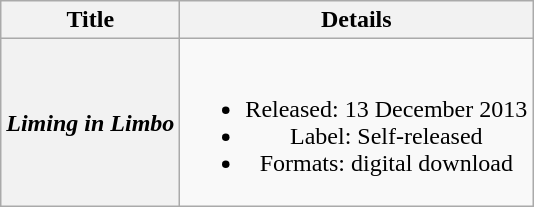<table class="wikitable plainrowheaders" style="text-align:center;">
<tr>
<th scope="col">Title</th>
<th scope="col">Details</th>
</tr>
<tr>
<th scope="row"><em>Liming in Limbo</em></th>
<td><br><ul><li>Released: 13 December 2013</li><li>Label: Self-released</li><li>Formats: digital download</li></ul></td>
</tr>
</table>
